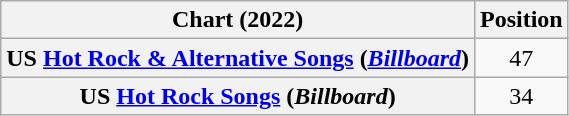<table class="wikitable sortable plainrowheaders" style="text-align:center">
<tr>
<th scope="col">Chart (2022)</th>
<th scope="col">Position</th>
</tr>
<tr>
<th scope="row">US <a href='#'>Hot Rock & Alternative Songs</a> (<em><a href='#'>Billboard</a></em>)</th>
<td>47</td>
</tr>
<tr>
<th scope="row">US <a href='#'>Hot Rock Songs</a> (<em>Billboard</em>)</th>
<td>34</td>
</tr>
</table>
